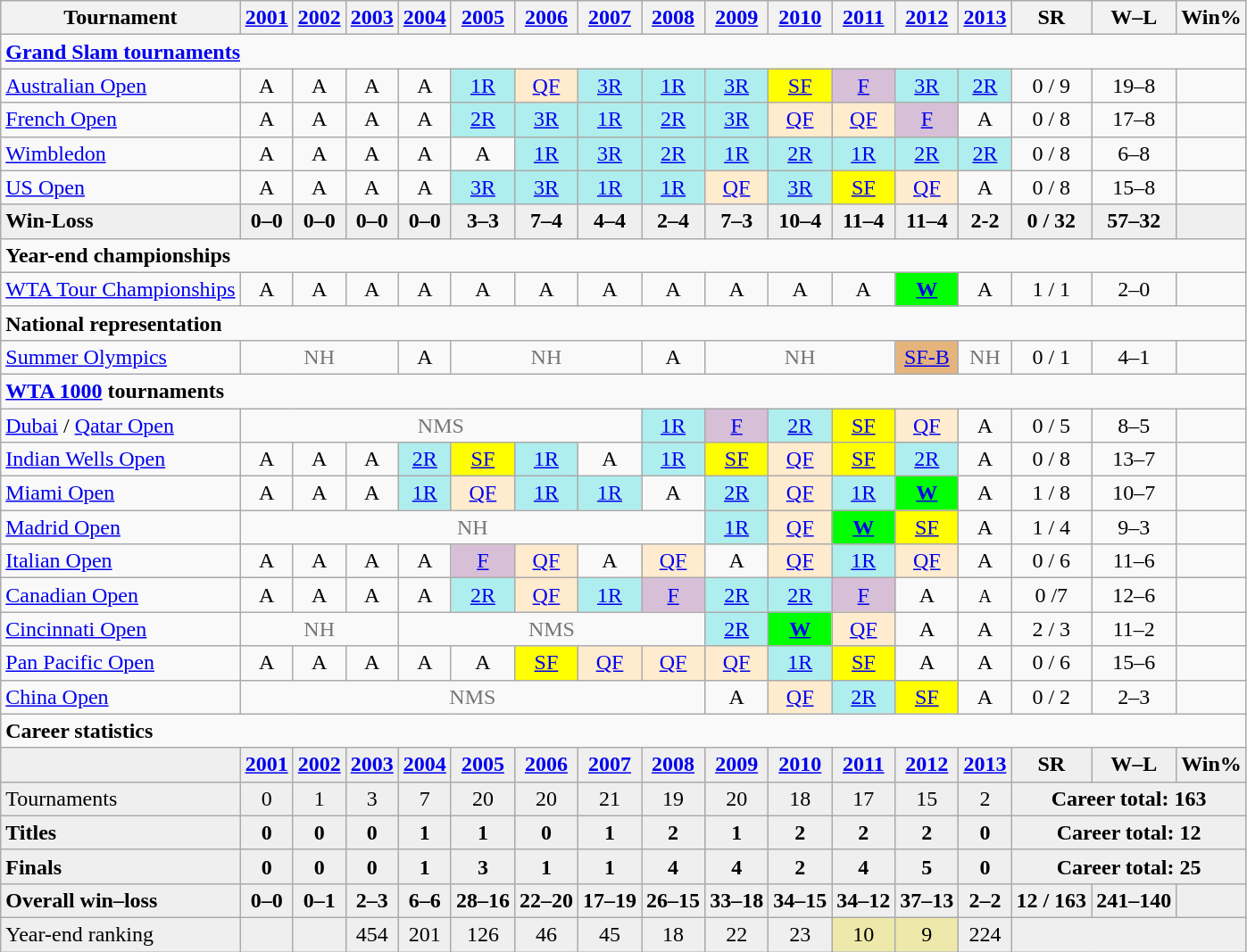<table class=wikitable style=text-align:center>
<tr>
<th>Tournament</th>
<th><a href='#'>2001</a></th>
<th><a href='#'>2002</a></th>
<th><a href='#'>2003</a></th>
<th><a href='#'>2004</a></th>
<th><a href='#'>2005</a></th>
<th><a href='#'>2006</a></th>
<th><a href='#'>2007</a></th>
<th><a href='#'>2008</a></th>
<th><a href='#'>2009</a></th>
<th><a href='#'>2010</a></th>
<th><a href='#'>2011</a></th>
<th><a href='#'>2012</a></th>
<th><a href='#'>2013</a></th>
<th>SR</th>
<th>W–L</th>
<th>Win%</th>
</tr>
<tr>
<td colspan="17" align="left"><strong><a href='#'>Grand Slam tournaments</a></strong></td>
</tr>
<tr>
<td align=left><a href='#'>Australian Open</a></td>
<td>A</td>
<td>A</td>
<td>A</td>
<td>A</td>
<td bgcolor=afeeee><a href='#'>1R</a></td>
<td bgcolor=ffebcd><a href='#'>QF</a></td>
<td bgcolor=afeeee><a href='#'>3R</a></td>
<td bgcolor=afeeee><a href='#'>1R</a></td>
<td bgcolor=afeeee><a href='#'>3R</a></td>
<td bgcolor=yellow><a href='#'>SF</a></td>
<td bgcolor=thistle><a href='#'>F</a></td>
<td bgcolor=afeeee><a href='#'>3R</a></td>
<td bgcolor=afeeee><a href='#'>2R</a></td>
<td>0 / 9</td>
<td>19–8</td>
<td></td>
</tr>
<tr>
<td align=left><a href='#'>French Open</a></td>
<td>A</td>
<td>A</td>
<td>A</td>
<td>A</td>
<td bgcolor=afeeee><a href='#'>2R</a></td>
<td bgcolor=afeeee><a href='#'>3R</a></td>
<td bgcolor=afeeee><a href='#'>1R</a></td>
<td bgcolor=afeeee><a href='#'>2R</a></td>
<td bgcolor=afeeee><a href='#'>3R</a></td>
<td bgcolor=ffebcd><a href='#'>QF</a></td>
<td bgcolor=ffebcd><a href='#'>QF</a></td>
<td bgcolor=thistle><a href='#'>F</a></td>
<td>A</td>
<td>0 / 8</td>
<td>17–8</td>
<td></td>
</tr>
<tr>
<td align=left><a href='#'>Wimbledon</a></td>
<td>A</td>
<td>A</td>
<td>A</td>
<td>A</td>
<td>A</td>
<td bgcolor=afeeee><a href='#'>1R</a></td>
<td bgcolor=afeeee><a href='#'>3R</a></td>
<td bgcolor=afeeee><a href='#'>2R</a></td>
<td bgcolor=afeeee><a href='#'>1R</a></td>
<td bgcolor=afeeee><a href='#'>2R</a></td>
<td bgcolor=afeeee><a href='#'>1R</a></td>
<td bgcolor=afeeee><a href='#'>2R</a></td>
<td bgcolor=afeeee><a href='#'>2R</a></td>
<td>0 / 8</td>
<td>6–8</td>
<td></td>
</tr>
<tr>
<td align=left><a href='#'>US Open</a></td>
<td>A</td>
<td>A</td>
<td>A</td>
<td>A</td>
<td bgcolor=afeeee><a href='#'>3R</a></td>
<td bgcolor=afeeee><a href='#'>3R</a></td>
<td bgcolor=afeeee><a href='#'>1R</a></td>
<td bgcolor=afeeee><a href='#'>1R</a></td>
<td bgcolor=ffebcd><a href='#'>QF</a></td>
<td bgcolor=afeeee><a href='#'>3R</a></td>
<td bgcolor=yellow><a href='#'>SF</a></td>
<td bgcolor=ffebcd><a href='#'>QF</a></td>
<td>A</td>
<td>0 / 8</td>
<td>15–8</td>
<td></td>
</tr>
<tr style=background:#efefef;font-weight:bold>
<td style="text-align:left">Win-Loss</td>
<td>0–0</td>
<td>0–0</td>
<td>0–0</td>
<td>0–0</td>
<td>3–3</td>
<td>7–4</td>
<td>4–4</td>
<td>2–4</td>
<td>7–3</td>
<td>10–4</td>
<td>11–4</td>
<td>11–4</td>
<td>2-2</td>
<td>0 / 32</td>
<td>57–32</td>
<td></td>
</tr>
<tr>
<td colspan="17" align="left"><strong>Year-end championships</strong></td>
</tr>
<tr>
<td align=left><a href='#'>WTA Tour Championships</a></td>
<td>A</td>
<td>A</td>
<td>A</td>
<td>A</td>
<td>A</td>
<td>A</td>
<td>A</td>
<td>A</td>
<td>A</td>
<td>A</td>
<td>A</td>
<td bgcolor=lime><strong><a href='#'>W</a></strong></td>
<td>A</td>
<td>1 / 1</td>
<td>2–0</td>
<td></td>
</tr>
<tr>
<td colspan="17" align="left"><strong>National representation</strong></td>
</tr>
<tr>
<td align=left><a href='#'>Summer Olympics</a></td>
<td colspan=3 style=color:#767676>NH</td>
<td>A</td>
<td colspan=3 style=color:#767676>NH</td>
<td>A</td>
<td colspan=3 style=color:#767676>NH</td>
<td style=background:#E5B47D><a href='#'>SF-B</a></td>
<td style=color:#767676>NH</td>
<td>0 / 1</td>
<td>4–1</td>
<td></td>
</tr>
<tr>
<td colspan="17" align="left"><strong><a href='#'>WTA 1000</a> tournaments</strong></td>
</tr>
<tr>
<td align="left"><a href='#'>Dubai</a> / <a href='#'>Qatar Open</a></td>
<td colspan="7" style="color:#767676">NMS</td>
<td bgcolor=afeeee><a href='#'>1R</a></td>
<td bgcolor="thistle"><a href='#'>F</a></td>
<td bgcolor="afeeee"><a href='#'>2R</a></td>
<td bgcolor="yellow"><a href='#'>SF</a></td>
<td bgcolor=ffebcd><a href='#'>QF</a></td>
<td>A</td>
<td>0 / 5</td>
<td>8–5</td>
<td></td>
</tr>
<tr>
<td align="left"><a href='#'>Indian Wells Open</a></td>
<td>A</td>
<td>A</td>
<td>A</td>
<td bgcolor="afeeee"><a href='#'>2R</a></td>
<td bgcolor="yellow"><a href='#'>SF</a></td>
<td bgcolor="afeeee"><a href='#'>1R</a></td>
<td>A</td>
<td bgcolor="afeeee"><a href='#'>1R</a></td>
<td bgcolor="yellow"><a href='#'>SF</a></td>
<td bgcolor="ffebcd"><a href='#'>QF</a></td>
<td bgcolor="yellow"><a href='#'>SF</a></td>
<td bgcolor="afeeee"><a href='#'>2R</a></td>
<td>A</td>
<td>0 / 8</td>
<td>13–7</td>
<td></td>
</tr>
<tr>
<td align="left"><a href='#'>Miami Open</a></td>
<td>A</td>
<td>A</td>
<td>A</td>
<td bgcolor="afeeee"><a href='#'>1R</a></td>
<td bgcolor="ffebcd"><a href='#'>QF</a></td>
<td bgcolor="afeeee"><a href='#'>1R</a></td>
<td bgcolor="afeeee"><a href='#'>1R</a></td>
<td>A</td>
<td bgcolor="afeeee"><a href='#'>2R</a></td>
<td bgcolor="ffebcd"><a href='#'>QF</a></td>
<td bgcolor="afeeee"><a href='#'>1R</a></td>
<td bgcolor="lime"><strong><a href='#'>W</a></strong></td>
<td>A</td>
<td>1 / 8</td>
<td>10–7</td>
<td></td>
</tr>
<tr>
<td align="left"><a href='#'>Madrid Open</a></td>
<td colspan="8" style="color:#767676">NH</td>
<td bgcolor="afeeee"><a href='#'>1R</a></td>
<td bgcolor="ffebcd"><a href='#'>QF</a></td>
<td bgcolor="lime"><strong><a href='#'>W</a></strong></td>
<td bgcolor="yellow"><a href='#'>SF</a></td>
<td>A</td>
<td>1 / 4</td>
<td>9–3</td>
<td></td>
</tr>
<tr>
<td align="left"><a href='#'>Italian Open</a></td>
<td>A</td>
<td>A</td>
<td>A</td>
<td>A</td>
<td bgcolor="thistle"><a href='#'>F</a></td>
<td bgcolor="ffebcd"><a href='#'>QF</a></td>
<td>A</td>
<td bgcolor="ffebcd"><a href='#'>QF</a></td>
<td>A</td>
<td bgcolor="ffebcd"><a href='#'>QF</a></td>
<td bgcolor="afeeee"><a href='#'>1R</a></td>
<td bgcolor="ffebcd"><a href='#'>QF</a></td>
<td>A</td>
<td>0 / 6</td>
<td>11–6</td>
<td></td>
</tr>
<tr>
<td align="left"><a href='#'>Canadian Open</a></td>
<td>A</td>
<td>A</td>
<td>A</td>
<td>A</td>
<td bgcolor="afeeee"><a href='#'>2R</a></td>
<td bgcolor="ffebcd"><a href='#'>QF</a></td>
<td bgcolor="afeeee"><a href='#'>1R</a></td>
<td bgcolor="thistle"><a href='#'>F</a></td>
<td bgcolor="afeeee"><a href='#'>2R</a></td>
<td bgcolor="afeeee"><a href='#'>2R</a></td>
<td bgcolor="thistle"><a href='#'>F</a></td>
<td>A</td>
<td><small>A</small></td>
<td>0 /7</td>
<td>12–6</td>
<td></td>
</tr>
<tr>
<td align="left"><a href='#'>Cincinnati Open</a></td>
<td colspan="3" style="color:#767676">NH</td>
<td colspan="5" style="color:#767676">NMS</td>
<td bgcolor="afeeee"><a href='#'>2R</a></td>
<td bgcolor="lime"><strong><a href='#'>W</a></strong></td>
<td bgcolor="ffebcd"><a href='#'>QF</a></td>
<td>A</td>
<td>A</td>
<td>2 / 3</td>
<td>11–2</td>
<td></td>
</tr>
<tr>
<td align="left"><a href='#'>Pan Pacific Open</a></td>
<td>A</td>
<td>A</td>
<td>A</td>
<td>A</td>
<td>A</td>
<td bgcolor="yellow"><a href='#'>SF</a></td>
<td bgcolor="ffebcd"><a href='#'>QF</a></td>
<td bgcolor="ffebcd"><a href='#'>QF</a></td>
<td bgcolor="ffebcd"><a href='#'>QF</a></td>
<td bgcolor="afeeee"><a href='#'>1R</a></td>
<td bgcolor="yellow"><a href='#'>SF</a></td>
<td>A</td>
<td>A</td>
<td>0 / 6</td>
<td>15–6</td>
<td></td>
</tr>
<tr>
<td align="left"><a href='#'>China Open</a></td>
<td colspan="8" style="color:#767676">NMS</td>
<td>A</td>
<td bgcolor="ffebcd"><a href='#'>QF</a></td>
<td bgcolor="afeeee"><a href='#'>2R</a></td>
<td bgcolor="yellow"><a href='#'>SF</a></td>
<td>A</td>
<td>0 / 2</td>
<td>2–3</td>
<td></td>
</tr>
<tr>
<td align=left colspan="17"><strong>Career statistics</strong></td>
</tr>
<tr style=background:#efefef;font-weight:bold>
<td></td>
<td><a href='#'>2001</a></td>
<td><a href='#'>2002</a></td>
<td><a href='#'>2003</a></td>
<td><a href='#'>2004</a></td>
<td><a href='#'>2005</a></td>
<td><a href='#'>2006</a></td>
<td><a href='#'>2007</a></td>
<td><a href='#'>2008</a></td>
<td><a href='#'>2009</a></td>
<td><a href='#'>2010</a></td>
<td><a href='#'>2011</a></td>
<td><a href='#'>2012</a></td>
<td><a href='#'>2013</a></td>
<td>SR</td>
<td>W–L</td>
<td>Win%</td>
</tr>
<tr bgcolor=efefef>
<td style="text-align:left">Tournaments</td>
<td>0</td>
<td>1</td>
<td>3</td>
<td>7</td>
<td>20</td>
<td>20</td>
<td>21</td>
<td>19</td>
<td>20</td>
<td>18</td>
<td>17</td>
<td>15</td>
<td>2</td>
<td colspan="3"><strong>Career total: 163</strong></td>
</tr>
<tr style=background:#efefef;font-weight:bold>
<td style="text-align:left">Titles</td>
<td>0</td>
<td>0</td>
<td>0</td>
<td>1</td>
<td>1</td>
<td>0</td>
<td>1</td>
<td>2</td>
<td>1</td>
<td>2</td>
<td>2</td>
<td>2</td>
<td>0</td>
<td colspan="3"><strong>Career total: 12</strong></td>
</tr>
<tr style=background:#efefef;font-weight:bold>
<td style="text-align:left">Finals</td>
<td>0</td>
<td>0</td>
<td>0</td>
<td>1</td>
<td>3</td>
<td>1</td>
<td>1</td>
<td>4</td>
<td>4</td>
<td>2</td>
<td>4</td>
<td>5</td>
<td>0</td>
<td colspan="3"><strong>Career total: 25</strong></td>
</tr>
<tr style=background:#efefef;font-weight:bold>
<td style="text-align:left">Overall win–loss</td>
<td>0–0</td>
<td>0–1</td>
<td>2–3</td>
<td>6–6</td>
<td>28–16</td>
<td>22–20</td>
<td>17–19</td>
<td>26–15</td>
<td>33–18</td>
<td>34–15</td>
<td>34–12</td>
<td>37–13</td>
<td>2–2</td>
<td>12 / 163</td>
<td>241–140</td>
<td></td>
</tr>
<tr bgcolor=efefef>
<td align="left">Year-end ranking</td>
<td></td>
<td></td>
<td>454</td>
<td>201</td>
<td>126</td>
<td>46</td>
<td>45</td>
<td>18</td>
<td>22</td>
<td>23</td>
<td bgcolor="EEE8AA">10</td>
<td bgcolor="EEE8AA">9</td>
<td>224</td>
<td colspan="3"></td>
</tr>
</table>
